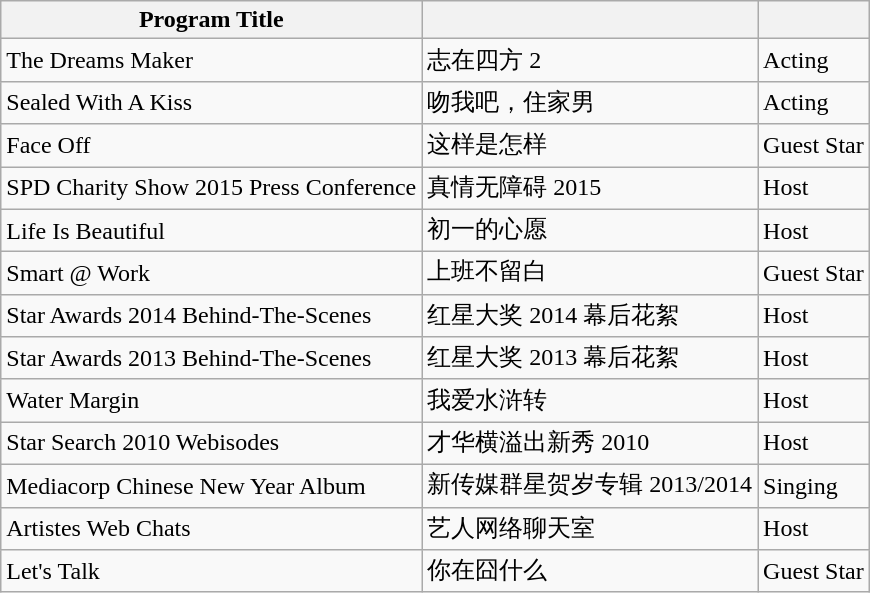<table class="wikitable">
<tr>
<th>Program Title</th>
<th></th>
<th></th>
</tr>
<tr>
<td>The Dreams Maker</td>
<td>志在四方 2</td>
<td>Acting</td>
</tr>
<tr>
<td>Sealed With A Kiss</td>
<td>吻我吧，住家男</td>
<td>Acting</td>
</tr>
<tr>
<td>Face Off</td>
<td>这样是怎样</td>
<td>Guest Star</td>
</tr>
<tr>
<td>SPD Charity Show 2015 Press Conference</td>
<td>真情无障碍 2015</td>
<td>Host</td>
</tr>
<tr>
<td>Life Is Beautiful</td>
<td>初一的心愿</td>
<td>Host</td>
</tr>
<tr>
<td>Smart @ Work</td>
<td>上班不留白</td>
<td>Guest Star</td>
</tr>
<tr>
<td>Star Awards 2014 Behind-The-Scenes</td>
<td>红星大奖 2014 幕后花絮</td>
<td>Host</td>
</tr>
<tr>
<td>Star Awards 2013 Behind-The-Scenes</td>
<td>红星大奖 2013 幕后花絮</td>
<td>Host</td>
</tr>
<tr>
<td>Water Margin</td>
<td>我爱水浒转</td>
<td>Host</td>
</tr>
<tr>
<td>Star Search 2010 Webisodes</td>
<td>才华横溢出新秀 2010</td>
<td>Host</td>
</tr>
<tr>
<td>Mediacorp Chinese New Year Album</td>
<td>新传媒群星贺岁专辑 2013/2014</td>
<td>Singing</td>
</tr>
<tr>
<td>Artistes Web Chats</td>
<td>艺人网络聊天室</td>
<td>Host</td>
</tr>
<tr>
<td>Let's Talk</td>
<td>你在囧什么</td>
<td>Guest Star</td>
</tr>
</table>
